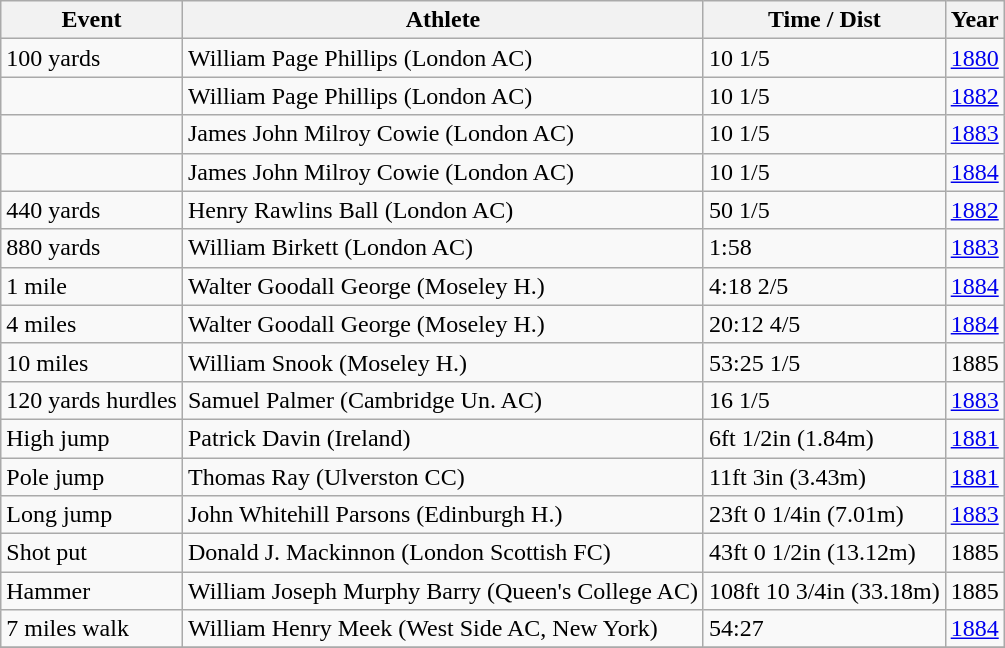<table class="wikitable">
<tr>
<th>Event</th>
<th>Athlete</th>
<th>Time / Dist</th>
<th>Year</th>
</tr>
<tr>
<td>100 yards</td>
<td>William Page Phillips (London AC)</td>
<td>10 1/5</td>
<td><a href='#'>1880</a></td>
</tr>
<tr>
<td></td>
<td>William Page Phillips (London AC)</td>
<td>10 1/5</td>
<td><a href='#'>1882</a></td>
</tr>
<tr>
<td></td>
<td>James John Milroy Cowie (London AC)</td>
<td>10 1/5</td>
<td><a href='#'>1883</a></td>
</tr>
<tr>
<td></td>
<td>James John Milroy Cowie (London AC)</td>
<td>10 1/5</td>
<td><a href='#'>1884</a></td>
</tr>
<tr>
<td>440 yards</td>
<td>Henry Rawlins Ball (London AC)</td>
<td>50 1/5</td>
<td><a href='#'>1882</a></td>
</tr>
<tr>
<td>880 yards</td>
<td>William Birkett (London AC)</td>
<td>1:58</td>
<td><a href='#'>1883</a></td>
</tr>
<tr>
<td>1 mile</td>
<td>Walter Goodall George (Moseley H.)</td>
<td>4:18 2/5</td>
<td><a href='#'>1884</a></td>
</tr>
<tr>
<td>4 miles</td>
<td>Walter Goodall George (Moseley H.)</td>
<td>20:12 4/5</td>
<td><a href='#'>1884</a></td>
</tr>
<tr>
<td>10 miles</td>
<td>William Snook (Moseley H.)</td>
<td>53:25 1/5</td>
<td>1885</td>
</tr>
<tr>
<td>120 yards hurdles</td>
<td>Samuel Palmer (Cambridge Un. AC)</td>
<td>16 1/5</td>
<td><a href='#'>1883</a></td>
</tr>
<tr>
<td>High jump</td>
<td>Patrick Davin (Ireland)</td>
<td>6ft 1/2in (1.84m)</td>
<td><a href='#'>1881</a></td>
</tr>
<tr>
<td>Pole jump</td>
<td>Thomas Ray (Ulverston CC)</td>
<td>11ft 3in (3.43m)</td>
<td><a href='#'>1881</a></td>
</tr>
<tr>
<td>Long jump</td>
<td>John Whitehill Parsons (Edinburgh H.)</td>
<td>23ft 0 1/4in (7.01m)</td>
<td><a href='#'>1883</a></td>
</tr>
<tr>
<td>Shot put</td>
<td>Donald J. Mackinnon (London Scottish FC)</td>
<td>43ft 0 1/2in (13.12m)</td>
<td>1885</td>
</tr>
<tr>
<td>Hammer</td>
<td>William Joseph Murphy Barry (Queen's College AC)</td>
<td>108ft 10 3/4in (33.18m)</td>
<td>1885</td>
</tr>
<tr>
<td>7 miles walk</td>
<td>William Henry Meek (West Side AC, New York)</td>
<td>54:27</td>
<td><a href='#'>1884</a></td>
</tr>
<tr>
</tr>
</table>
